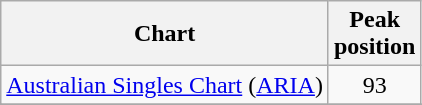<table class="wikitable sortable">
<tr>
<th>Chart</th>
<th>Peak<br>position</th>
</tr>
<tr>
<td><a href='#'>Australian Singles Chart</a> (<a href='#'>ARIA</a>)</td>
<td align="center">93</td>
</tr>
<tr>
</tr>
<tr>
</tr>
</table>
